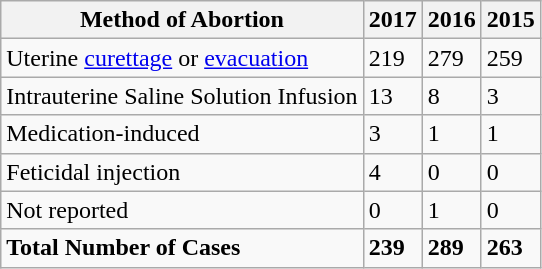<table class="wikitable">
<tr>
<th>Method of Abortion</th>
<th>2017</th>
<th>2016</th>
<th>2015</th>
</tr>
<tr>
<td>Uterine <a href='#'>curettage</a> or <a href='#'>evacuation</a></td>
<td>219</td>
<td>279</td>
<td>259</td>
</tr>
<tr>
<td>Intrauterine Saline Solution Infusion</td>
<td>13</td>
<td>8</td>
<td>3</td>
</tr>
<tr>
<td>Medication-induced</td>
<td>3</td>
<td>1</td>
<td>1</td>
</tr>
<tr>
<td>Feticidal injection</td>
<td>4</td>
<td>0</td>
<td>0</td>
</tr>
<tr>
<td>Not reported</td>
<td>0</td>
<td>1</td>
<td>0</td>
</tr>
<tr>
<td><strong>Total Number of Cases</strong></td>
<td><strong>239</strong></td>
<td><strong>289</strong></td>
<td><strong>263</strong></td>
</tr>
</table>
